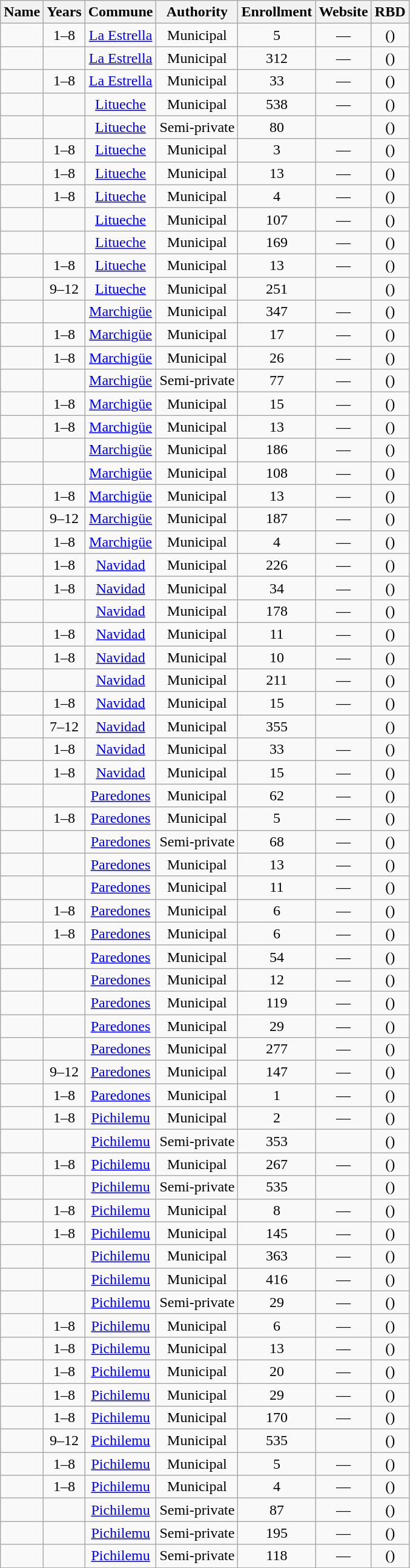<table class="wikitable sortable" style="text-align:center;">
<tr>
<th scope="col">Name</th>
<th scope="col">Years</th>
<th scope="col">Commune</th>
<th scope="col">Authority</th>
<th scope="col">Enrollment</th>
<th scope="col" class="unsortable">Website</th>
<th scope="col">RBD</th>
</tr>
<tr>
<td scope="row" style="text-align:left;"></td>
<td>1–8</td>
<td><a href='#'>La Estrella</a></td>
<td>Municipal</td>
<td>5</td>
<td>—</td>
<td> ()</td>
</tr>
<tr>
<td scope="row" style="text-align:left;"></td>
<td></td>
<td><a href='#'>La Estrella</a></td>
<td>Municipal</td>
<td>312</td>
<td>—</td>
<td> ()</td>
</tr>
<tr>
<td scope="row" style="text-align:left;"></td>
<td>1–8</td>
<td><a href='#'>La Estrella</a></td>
<td>Municipal</td>
<td>33</td>
<td>—</td>
<td> ()</td>
</tr>
<tr>
<td scope="row" style="text-align:left;"></td>
<td></td>
<td><a href='#'>Litueche</a></td>
<td>Municipal</td>
<td>538</td>
<td>—</td>
<td> ()</td>
</tr>
<tr>
<td scope="row" style="text-align:left;"></td>
<td></td>
<td><a href='#'>Litueche</a></td>
<td>Semi-private</td>
<td>80</td>
<td></td>
<td> ()</td>
</tr>
<tr>
<td scope="row" style="text-align:left;"></td>
<td>1–8</td>
<td><a href='#'>Litueche</a></td>
<td>Municipal</td>
<td>3</td>
<td>—</td>
<td> ()</td>
</tr>
<tr>
<td scope="row" style="text-align:left;"></td>
<td>1–8</td>
<td><a href='#'>Litueche</a></td>
<td>Municipal</td>
<td>13</td>
<td>—</td>
<td> ()</td>
</tr>
<tr>
<td scope="row" style="text-align:left;"></td>
<td>1–8</td>
<td><a href='#'>Litueche</a></td>
<td>Municipal</td>
<td>4</td>
<td>—</td>
<td> ()</td>
</tr>
<tr>
<td scope="row" style="text-align:left;"></td>
<td></td>
<td><a href='#'>Litueche</a></td>
<td>Municipal</td>
<td>107</td>
<td>—</td>
<td> ()</td>
</tr>
<tr>
<td scope="row" style="text-align:left;"></td>
<td></td>
<td><a href='#'>Litueche</a></td>
<td>Municipal</td>
<td>169</td>
<td>—</td>
<td> ()</td>
</tr>
<tr>
<td scope="row" style="text-align:left;"></td>
<td>1–8</td>
<td><a href='#'>Litueche</a></td>
<td>Municipal</td>
<td>13</td>
<td>—</td>
<td> ()</td>
</tr>
<tr Prekínder>
<td scope="row" style="text-align:left;"></td>
<td>9–12</td>
<td><a href='#'>Litueche</a></td>
<td>Municipal</td>
<td>251</td>
<td><span></span></td>
<td> ()</td>
</tr>
<tr>
<td scope="row" style="text-align:left;"></td>
<td></td>
<td><a href='#'>Marchigüe</a></td>
<td>Municipal</td>
<td>347</td>
<td>—</td>
<td> ()</td>
</tr>
<tr>
<td scope="row" style="text-align:left;"></td>
<td>1–8</td>
<td><a href='#'>Marchigüe</a></td>
<td>Municipal</td>
<td>17</td>
<td>—</td>
<td> ()</td>
</tr>
<tr>
<td scope="row" style="text-align:left;"></td>
<td>1–8</td>
<td><a href='#'>Marchigüe</a></td>
<td>Municipal</td>
<td>26</td>
<td>—</td>
<td> ()</td>
</tr>
<tr>
<td scope="row" style="text-align:left;"></td>
<td></td>
<td><a href='#'>Marchigüe</a></td>
<td>Semi-private</td>
<td>77</td>
<td>—</td>
<td> ()</td>
</tr>
<tr>
<td scope="row" style="text-align:left;"></td>
<td>1–8</td>
<td><a href='#'>Marchigüe</a></td>
<td>Municipal</td>
<td>15</td>
<td>—</td>
<td> ()</td>
</tr>
<tr>
<td scope="row" style="text-align:left;"></td>
<td>1–8</td>
<td><a href='#'>Marchigüe</a></td>
<td>Municipal</td>
<td>13</td>
<td>—</td>
<td> ()</td>
</tr>
<tr>
<td scope="row" style="text-align:left;"></td>
<td></td>
<td><a href='#'>Marchigüe</a></td>
<td>Municipal</td>
<td>186</td>
<td>—</td>
<td> ()</td>
</tr>
<tr>
<td scope="row" style="text-align:left;"></td>
<td></td>
<td><a href='#'>Marchigüe</a></td>
<td>Municipal</td>
<td>108</td>
<td>—</td>
<td> ()</td>
</tr>
<tr>
<td scope="row" style="text-align:left;"></td>
<td>1–8</td>
<td><a href='#'>Marchigüe</a></td>
<td>Municipal</td>
<td>13</td>
<td>—</td>
<td> ()</td>
</tr>
<tr>
<td scope="row" style="text-align:left;"></td>
<td>9–12</td>
<td><a href='#'>Marchigüe</a></td>
<td>Municipal</td>
<td>187</td>
<td>—</td>
<td> ()</td>
</tr>
<tr>
<td scope="row" style="text-align:left;"></td>
<td>1–8</td>
<td><a href='#'>Marchigüe</a></td>
<td>Municipal</td>
<td>4</td>
<td>—</td>
<td> ()</td>
</tr>
<tr>
<td scope="row" style="text-align:left;"></td>
<td>1–8</td>
<td><a href='#'>Navidad</a></td>
<td>Municipal</td>
<td>226</td>
<td>—</td>
<td> ()</td>
</tr>
<tr>
<td scope="row" style="text-align:left;"></td>
<td>1–8</td>
<td><a href='#'>Navidad</a></td>
<td>Municipal</td>
<td>34</td>
<td>—</td>
<td> ()</td>
</tr>
<tr>
<td scope="row" style="text-align:left;"></td>
<td></td>
<td><a href='#'>Navidad</a></td>
<td>Municipal</td>
<td>178</td>
<td>—</td>
<td> ()</td>
</tr>
<tr>
<td scope="row" style="text-align:left;"></td>
<td>1–8</td>
<td><a href='#'>Navidad</a></td>
<td>Municipal</td>
<td>11</td>
<td>—</td>
<td> ()</td>
</tr>
<tr>
<td scope="row" style="text-align:left;"></td>
<td>1–8</td>
<td><a href='#'>Navidad</a></td>
<td>Municipal</td>
<td>10</td>
<td>—</td>
<td> ()</td>
</tr>
<tr>
<td scope="row" style="text-align:left;"></td>
<td></td>
<td><a href='#'>Navidad</a></td>
<td>Municipal</td>
<td>211</td>
<td>—</td>
<td> ()</td>
</tr>
<tr>
<td scope="row" style="text-align:left;"></td>
<td>1–8</td>
<td><a href='#'>Navidad</a></td>
<td>Municipal</td>
<td>15</td>
<td>—</td>
<td> ()</td>
</tr>
<tr>
<td scope="row" style="text-align:left;"></td>
<td>7–12</td>
<td><a href='#'>Navidad</a></td>
<td>Municipal</td>
<td>355</td>
<td><span></span></td>
<td> ()</td>
</tr>
<tr>
<td scope="row" style="text-align:left;"></td>
<td>1–8</td>
<td><a href='#'>Navidad</a></td>
<td>Municipal</td>
<td>33</td>
<td>—</td>
<td> ()</td>
</tr>
<tr>
<td scope="row" style="text-align:left;"></td>
<td>1–8</td>
<td><a href='#'>Navidad</a></td>
<td>Municipal</td>
<td>15</td>
<td>—</td>
<td> ()</td>
</tr>
<tr>
<td scope="row" style="text-align:left;"></td>
<td></td>
<td><a href='#'>Paredones</a></td>
<td>Municipal</td>
<td>62</td>
<td>—</td>
<td> ()</td>
</tr>
<tr>
<td scope="row" style="text-align:left;"></td>
<td>1–8</td>
<td><a href='#'>Paredones</a></td>
<td>Municipal</td>
<td>5</td>
<td>—</td>
<td> ()</td>
</tr>
<tr>
<td scope="row" style="text-align:left;"></td>
<td></td>
<td><a href='#'>Paredones</a></td>
<td>Semi-private</td>
<td>68</td>
<td>—</td>
<td> ()</td>
</tr>
<tr>
<td scope="row" style="text-align:left;"></td>
<td></td>
<td><a href='#'>Paredones</a></td>
<td>Municipal</td>
<td>13</td>
<td>—</td>
<td> ()</td>
</tr>
<tr>
<td scope="row" style="text-align:left;"></td>
<td></td>
<td><a href='#'>Paredones</a></td>
<td>Municipal</td>
<td>11</td>
<td>—</td>
<td> ()</td>
</tr>
<tr>
<td scope="row" style="text-align:left;"></td>
<td>1–8</td>
<td><a href='#'>Paredones</a></td>
<td>Municipal</td>
<td>6</td>
<td>—</td>
<td> ()</td>
</tr>
<tr>
<td scope="row" style="text-align:left;"></td>
<td>1–8</td>
<td><a href='#'>Paredones</a></td>
<td>Municipal</td>
<td>6</td>
<td>—</td>
<td> ()</td>
</tr>
<tr>
<td scope="row" style="text-align:left;"></td>
<td></td>
<td><a href='#'>Paredones</a></td>
<td>Municipal</td>
<td>54</td>
<td>—</td>
<td> ()</td>
</tr>
<tr>
<td scope="row" style="text-align:left;"></td>
<td></td>
<td><a href='#'>Paredones</a></td>
<td>Municipal</td>
<td>12</td>
<td>—</td>
<td> ()</td>
</tr>
<tr>
<td scope="row" style="text-align:left;"></td>
<td></td>
<td><a href='#'>Paredones</a></td>
<td>Municipal</td>
<td>119</td>
<td>—</td>
<td> ()</td>
</tr>
<tr>
<td scope="row" style="text-align:left;"></td>
<td></td>
<td><a href='#'>Paredones</a></td>
<td>Municipal</td>
<td>29</td>
<td>—</td>
<td> ()</td>
</tr>
<tr>
<td scope="row" style="text-align:left;"></td>
<td></td>
<td><a href='#'>Paredones</a></td>
<td>Municipal</td>
<td>277</td>
<td>—</td>
<td> ()</td>
</tr>
<tr>
<td scope="row" style="text-align:left;"></td>
<td>9–12</td>
<td><a href='#'>Paredones</a></td>
<td>Municipal</td>
<td>147</td>
<td>—</td>
<td> ()</td>
</tr>
<tr>
<td scope="row" style="text-align:left;"></td>
<td>1–8</td>
<td><a href='#'>Paredones</a></td>
<td>Municipal</td>
<td>1</td>
<td>—</td>
<td> ()</td>
</tr>
<tr>
<td scope="row" style="text-align:left;"></td>
<td>1–8</td>
<td><a href='#'>Pichilemu</a></td>
<td>Municipal</td>
<td>2</td>
<td>—</td>
<td> ()</td>
</tr>
<tr>
<td scope="row" style="text-align:left;"></td>
<td></td>
<td><a href='#'>Pichilemu</a></td>
<td>Semi-private</td>
<td>353</td>
<td><span></span></td>
<td> ()</td>
</tr>
<tr>
<td scope="row" style="text-align:left;"></td>
<td>1–8</td>
<td><a href='#'>Pichilemu</a></td>
<td>Municipal</td>
<td>267</td>
<td>—</td>
<td> ()</td>
</tr>
<tr>
<td scope="row" style="text-align:left;"></td>
<td></td>
<td><a href='#'>Pichilemu</a></td>
<td>Semi-private</td>
<td>535</td>
<td><span></span></td>
<td> ()</td>
</tr>
<tr>
<td scope="row" style="text-align:left;"></td>
<td>1–8</td>
<td><a href='#'>Pichilemu</a></td>
<td>Municipal</td>
<td>8</td>
<td>—</td>
<td> ()</td>
</tr>
<tr>
<td scope="row" style="text-align:left;"></td>
<td>1–8</td>
<td><a href='#'>Pichilemu</a></td>
<td>Municipal</td>
<td>145</td>
<td>—</td>
<td> ()</td>
</tr>
<tr>
<td scope="row" style="text-align:left;"></td>
<td></td>
<td><a href='#'>Pichilemu</a></td>
<td>Municipal</td>
<td>363</td>
<td>—</td>
<td> ()</td>
</tr>
<tr>
<td scope="row" style="text-align:left;"></td>
<td></td>
<td><a href='#'>Pichilemu</a></td>
<td>Municipal</td>
<td>416</td>
<td>—</td>
<td> ()</td>
</tr>
<tr>
<td scope="row" style="text-align:left;"></td>
<td></td>
<td><a href='#'>Pichilemu</a></td>
<td>Semi-private</td>
<td>29</td>
<td>—</td>
<td> ()</td>
</tr>
<tr>
<td scope="row" style="text-align:left;"></td>
<td>1–8</td>
<td><a href='#'>Pichilemu</a></td>
<td>Municipal</td>
<td>6</td>
<td>—</td>
<td> ()</td>
</tr>
<tr>
<td scope="row" style="text-align:left;"></td>
<td>1–8</td>
<td><a href='#'>Pichilemu</a></td>
<td>Municipal</td>
<td>13</td>
<td>—</td>
<td> ()</td>
</tr>
<tr>
<td scope="row" style="text-align:left;"></td>
<td>1–8</td>
<td><a href='#'>Pichilemu</a></td>
<td>Municipal</td>
<td>20</td>
<td>—</td>
<td> ()</td>
</tr>
<tr>
<td scope="row" style="text-align:left;"></td>
<td>1–8</td>
<td><a href='#'>Pichilemu</a></td>
<td>Municipal</td>
<td>29</td>
<td>—</td>
<td> ()</td>
</tr>
<tr>
<td scope="row" style="text-align:left;"></td>
<td>1–8</td>
<td><a href='#'>Pichilemu</a></td>
<td>Municipal</td>
<td>170</td>
<td>—</td>
<td> ()</td>
</tr>
<tr>
<td scope="row" style="text-align:left;"></td>
<td>9–12</td>
<td><a href='#'>Pichilemu</a></td>
<td>Municipal</td>
<td>535</td>
<td><span></span></td>
<td> ()</td>
</tr>
<tr>
<td scope="row" style="text-align:left;"></td>
<td>1–8</td>
<td><a href='#'>Pichilemu</a></td>
<td>Municipal</td>
<td>5</td>
<td>—</td>
<td> ()</td>
</tr>
<tr>
<td scope="row" style="text-align:left;"></td>
<td>1–8</td>
<td><a href='#'>Pichilemu</a></td>
<td>Municipal</td>
<td>4</td>
<td>—</td>
<td> ()</td>
</tr>
<tr>
<td scope="row" style="text-align:left;"></td>
<td></td>
<td><a href='#'>Pichilemu</a></td>
<td>Semi-private</td>
<td>87</td>
<td>—</td>
<td> ()</td>
</tr>
<tr>
<td scope="row" style="text-align:left;"></td>
<td></td>
<td><a href='#'>Pichilemu</a></td>
<td>Semi-private</td>
<td>195</td>
<td>—</td>
<td> ()</td>
</tr>
<tr>
<td scope="row" style="text-align:left;"></td>
<td></td>
<td><a href='#'>Pichilemu</a></td>
<td>Semi-private</td>
<td>118</td>
<td>—</td>
<td> ()</td>
</tr>
</table>
